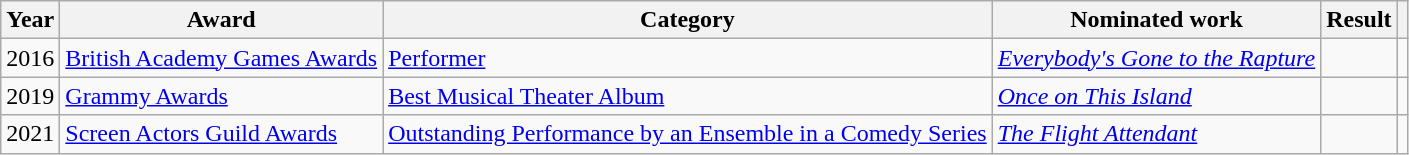<table class="wikitable sortable">
<tr>
<th>Year</th>
<th>Award</th>
<th>Category</th>
<th>Nominated work</th>
<th>Result</th>
<th></th>
</tr>
<tr>
<td>2016</td>
<td><a href='#'>British Academy Games Awards</a></td>
<td><a href='#'>Performer</a></td>
<td><em><a href='#'>Everybody's Gone to the Rapture</a></em></td>
<td></td>
<td></td>
</tr>
<tr>
<td>2019</td>
<td><a href='#'>Grammy Awards</a></td>
<td><a href='#'>Best Musical Theater Album</a></td>
<td><em><a href='#'>Once on This Island</a></em></td>
<td></td>
<td></td>
</tr>
<tr>
<td>2021</td>
<td><a href='#'>Screen Actors Guild Awards</a></td>
<td><a href='#'>Outstanding Performance by an Ensemble in a Comedy Series</a></td>
<td><em><a href='#'>The Flight Attendant</a></em></td>
<td></td>
<td></td>
</tr>
</table>
